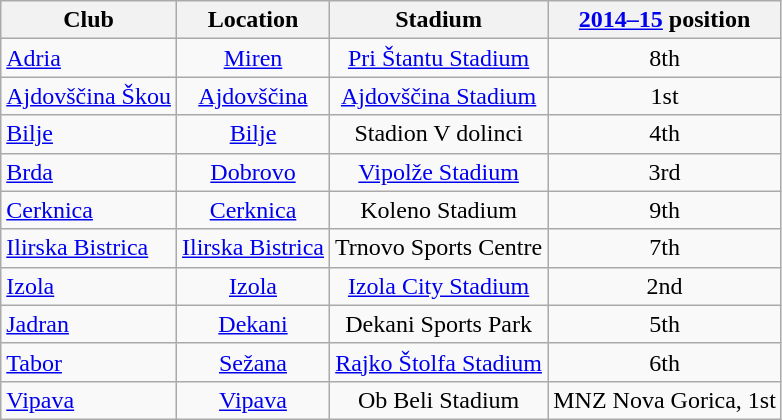<table class="wikitable" style="text-align:center;">
<tr>
<th>Club</th>
<th>Location</th>
<th>Stadium</th>
<th><a href='#'>2014–15</a> position</th>
</tr>
<tr>
<td style="text-align:left;"><a href='#'>Adria</a></td>
<td><a href='#'>Miren</a></td>
<td><a href='#'>Pri Štantu Stadium</a></td>
<td>8th</td>
</tr>
<tr>
<td style="text-align:left;"><a href='#'>Ajdovščina Škou</a></td>
<td><a href='#'>Ajdovščina</a></td>
<td><a href='#'>Ajdovščina Stadium</a></td>
<td>1st</td>
</tr>
<tr>
<td style="text-align:left;"><a href='#'>Bilje</a></td>
<td><a href='#'>Bilje</a></td>
<td>Stadion V dolinci</td>
<td>4th</td>
</tr>
<tr>
<td style="text-align:left;"><a href='#'>Brda</a></td>
<td><a href='#'>Dobrovo</a></td>
<td><a href='#'>Vipolže Stadium</a></td>
<td>3rd</td>
</tr>
<tr>
<td style="text-align:left;"><a href='#'>Cerknica</a></td>
<td><a href='#'>Cerknica</a></td>
<td>Koleno Stadium</td>
<td>9th</td>
</tr>
<tr>
<td style="text-align:left;"><a href='#'>Ilirska Bistrica</a></td>
<td><a href='#'>Ilirska Bistrica</a></td>
<td>Trnovo Sports Centre</td>
<td>7th</td>
</tr>
<tr>
<td style="text-align:left;"><a href='#'>Izola</a></td>
<td><a href='#'>Izola</a></td>
<td><a href='#'>Izola City Stadium</a></td>
<td>2nd</td>
</tr>
<tr>
<td style="text-align:left;"><a href='#'>Jadran</a></td>
<td><a href='#'>Dekani</a></td>
<td>Dekani Sports Park</td>
<td>5th</td>
</tr>
<tr>
<td style="text-align:left;"><a href='#'>Tabor</a></td>
<td><a href='#'>Sežana</a></td>
<td><a href='#'>Rajko Štolfa Stadium</a></td>
<td>6th</td>
</tr>
<tr>
<td style="text-align:left;"><a href='#'>Vipava</a></td>
<td><a href='#'>Vipava</a></td>
<td>Ob Beli Stadium</td>
<td>MNZ Nova Gorica, 1st</td>
</tr>
</table>
